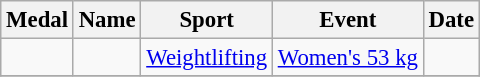<table class="wikitable sortable"  style="font-size:95%">
<tr>
<th>Medal</th>
<th>Name</th>
<th>Sport</th>
<th>Event</th>
<th>Date</th>
</tr>
<tr>
<td></td>
<td></td>
<td><a href='#'>Weightlifting</a></td>
<td><a href='#'>Women's 53 kg</a></td>
<td></td>
</tr>
<tr>
</tr>
</table>
